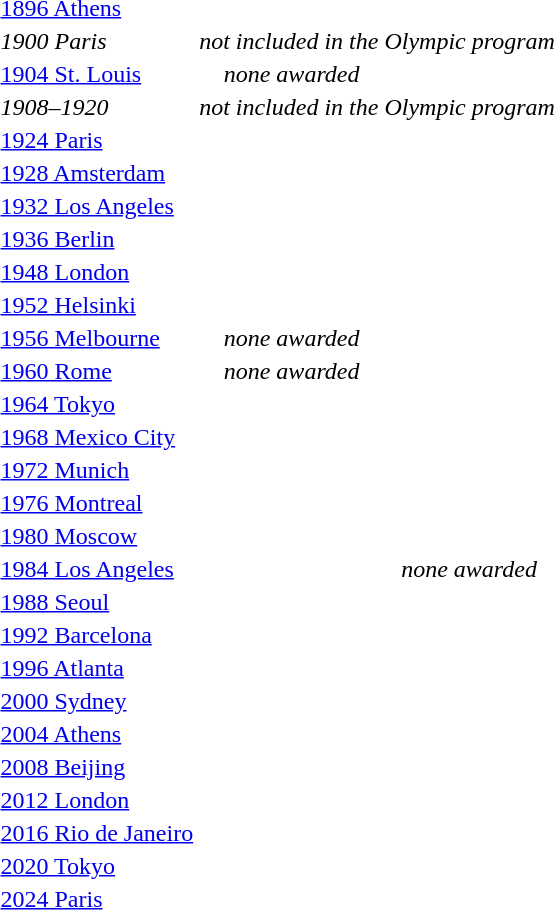<table>
<tr>
<td><a href='#'>1896 Athens</a><br></td>
<td></td>
<td></td>
<td></td>
</tr>
<tr>
<td><em>1900 Paris</em></td>
<td colspan=3 align=center><em>not included in the Olympic program</em></td>
</tr>
<tr valign="top">
<td rowspan="2"><a href='#'>1904 St. Louis</a><br></td>
<td></td>
<td rowspan="2"  align="center"><em>none awarded</em></td>
<td rowspan="2"></td>
</tr>
<tr>
<td></td>
</tr>
<tr>
<td><em>1908–1920</em></td>
<td colspan=3 align=center><em>not included in the Olympic program</em></td>
</tr>
<tr>
<td><a href='#'>1924 Paris</a><br></td>
<td></td>
<td></td>
<td></td>
</tr>
<tr>
<td><a href='#'>1928 Amsterdam</a><br></td>
<td></td>
<td></td>
<td></td>
</tr>
<tr>
<td><a href='#'>1932 Los Angeles</a><br></td>
<td></td>
<td></td>
<td></td>
</tr>
<tr>
<td><a href='#'>1936 Berlin</a><br></td>
<td></td>
<td></td>
<td></td>
</tr>
<tr valign="top">
<td rowspan="3"><a href='#'>1948 London</a><br></td>
<td rowspan="3"></td>
<td rowspan="3"></td>
<td></td>
</tr>
<tr>
<td></td>
</tr>
<tr>
<td></td>
</tr>
<tr valign="top">
<td rowspan="2"><a href='#'>1952 Helsinki</a><br></td>
<td rowspan="2"></td>
<td rowspan="2"></td>
<td></td>
</tr>
<tr>
<td></td>
</tr>
<tr valign="top">
<td rowspan="2"><a href='#'>1956 Melbourne</a><br></td>
<td></td>
<td rowspan="2"  align="center"><em>none awarded</em></td>
<td rowspan="2"></td>
</tr>
<tr>
<td></td>
</tr>
<tr valign="top">
<td rowspan="2"><a href='#'>1960 Rome</a><br></td>
<td></td>
<td rowspan="2"  align="center"><em>none awarded</em></td>
<td rowspan="2"></td>
</tr>
<tr>
<td></td>
</tr>
<tr>
<td><a href='#'>1964 Tokyo</a><br></td>
<td></td>
<td></td>
<td></td>
</tr>
<tr>
<td><a href='#'>1968 Mexico City</a><br></td>
<td></td>
<td></td>
<td></td>
</tr>
<tr>
<td><a href='#'>1972 Munich</a><br></td>
<td></td>
<td></td>
<td></td>
</tr>
<tr>
<td><a href='#'>1976 Montreal</a><br></td>
<td></td>
<td></td>
<td></td>
</tr>
<tr>
<td><a href='#'>1980 Moscow</a><br></td>
<td></td>
<td></td>
<td></td>
</tr>
<tr valign="top">
<td rowspan="4"><a href='#'>1984 Los Angeles</a><br></td>
<td rowspan="4"></td>
<td></td>
<td rowspan="4"  align="center"><em>none awarded</em></td>
</tr>
<tr>
<td></td>
</tr>
<tr>
<td></td>
</tr>
<tr>
<td></td>
</tr>
<tr>
<td><a href='#'>1988 Seoul</a><br></td>
<td></td>
<td></td>
<td></td>
</tr>
<tr>
<td><a href='#'>1992 Barcelona</a><br></td>
<td></td>
<td></td>
<td></td>
</tr>
<tr>
<td><a href='#'>1996 Atlanta</a><br></td>
<td></td>
<td></td>
<td></td>
</tr>
<tr>
<td><a href='#'>2000 Sydney</a><br></td>
<td></td>
<td></td>
<td></td>
</tr>
<tr>
<td><a href='#'>2004 Athens</a><br></td>
<td></td>
<td></td>
<td></td>
</tr>
<tr>
<td><a href='#'>2008 Beijing</a><br></td>
<td></td>
<td></td>
<td></td>
</tr>
<tr>
<td><a href='#'>2012 London</a><br></td>
<td></td>
<td></td>
<td></td>
</tr>
<tr>
<td><a href='#'>2016 Rio de Janeiro</a><br></td>
<td></td>
<td></td>
<td></td>
</tr>
<tr>
<td><a href='#'>2020 Tokyo</a><br></td>
<td></td>
<td></td>
<td></td>
</tr>
<tr>
<td><a href='#'>2024 Paris</a><br></td>
<td></td>
<td></td>
<td></td>
</tr>
<tr>
</tr>
</table>
